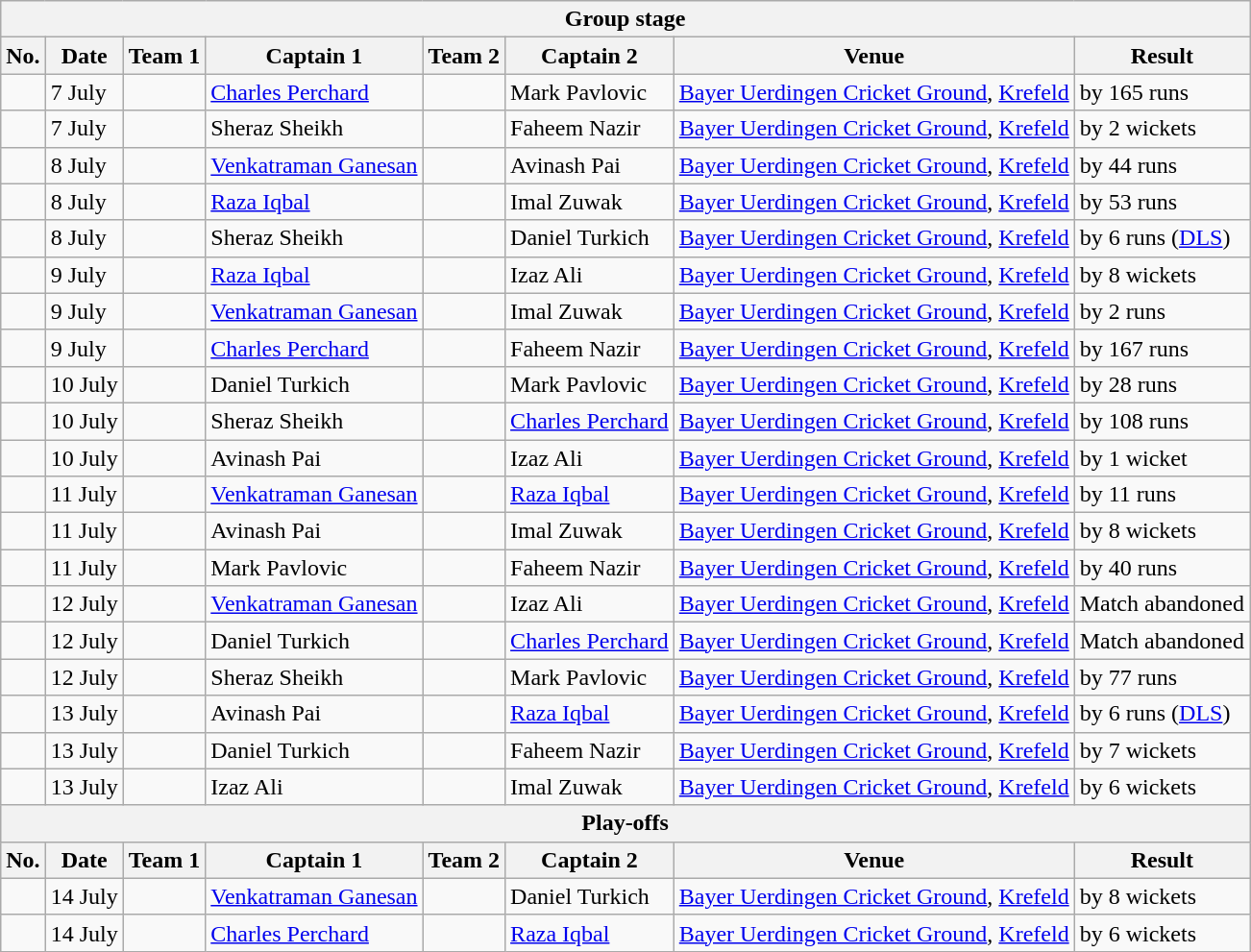<table class="wikitable">
<tr>
<th colspan="8">Group stage</th>
</tr>
<tr>
<th>No.</th>
<th>Date</th>
<th>Team 1</th>
<th>Captain 1</th>
<th>Team 2</th>
<th>Captain 2</th>
<th>Venue</th>
<th>Result</th>
</tr>
<tr>
<td></td>
<td>7 July</td>
<td></td>
<td><a href='#'>Charles Perchard</a></td>
<td></td>
<td>Mark Pavlovic</td>
<td><a href='#'>Bayer Uerdingen Cricket Ground</a>, <a href='#'>Krefeld</a></td>
<td> by 165 runs</td>
</tr>
<tr>
<td></td>
<td>7 July</td>
<td></td>
<td>Sheraz Sheikh</td>
<td></td>
<td>Faheem Nazir</td>
<td><a href='#'>Bayer Uerdingen Cricket Ground</a>, <a href='#'>Krefeld</a></td>
<td> by 2 wickets</td>
</tr>
<tr>
<td></td>
<td>8 July</td>
<td></td>
<td><a href='#'>Venkatraman Ganesan</a></td>
<td></td>
<td>Avinash Pai</td>
<td><a href='#'>Bayer Uerdingen Cricket Ground</a>, <a href='#'>Krefeld</a></td>
<td> by 44 runs</td>
</tr>
<tr>
<td></td>
<td>8 July</td>
<td></td>
<td><a href='#'>Raza Iqbal</a></td>
<td></td>
<td>Imal Zuwak</td>
<td><a href='#'>Bayer Uerdingen Cricket Ground</a>, <a href='#'>Krefeld</a></td>
<td> by 53 runs</td>
</tr>
<tr>
<td></td>
<td>8 July</td>
<td></td>
<td>Sheraz Sheikh</td>
<td></td>
<td>Daniel Turkich</td>
<td><a href='#'>Bayer Uerdingen Cricket Ground</a>, <a href='#'>Krefeld</a></td>
<td> by 6 runs (<a href='#'>DLS</a>)</td>
</tr>
<tr>
<td></td>
<td>9 July</td>
<td></td>
<td><a href='#'>Raza Iqbal</a></td>
<td></td>
<td>Izaz Ali</td>
<td><a href='#'>Bayer Uerdingen Cricket Ground</a>, <a href='#'>Krefeld</a></td>
<td> by 8 wickets</td>
</tr>
<tr>
<td></td>
<td>9 July</td>
<td></td>
<td><a href='#'>Venkatraman Ganesan</a></td>
<td></td>
<td>Imal Zuwak</td>
<td><a href='#'>Bayer Uerdingen Cricket Ground</a>, <a href='#'>Krefeld</a></td>
<td> by 2 runs</td>
</tr>
<tr>
<td></td>
<td>9 July</td>
<td></td>
<td><a href='#'>Charles Perchard</a></td>
<td></td>
<td>Faheem Nazir</td>
<td><a href='#'>Bayer Uerdingen Cricket Ground</a>, <a href='#'>Krefeld</a></td>
<td> by 167 runs</td>
</tr>
<tr>
<td></td>
<td>10 July</td>
<td></td>
<td>Daniel Turkich</td>
<td></td>
<td>Mark Pavlovic</td>
<td><a href='#'>Bayer Uerdingen Cricket Ground</a>, <a href='#'>Krefeld</a></td>
<td> by 28 runs</td>
</tr>
<tr>
<td></td>
<td>10 July</td>
<td></td>
<td>Sheraz Sheikh</td>
<td></td>
<td><a href='#'>Charles Perchard</a></td>
<td><a href='#'>Bayer Uerdingen Cricket Ground</a>, <a href='#'>Krefeld</a></td>
<td> by 108 runs</td>
</tr>
<tr>
<td></td>
<td>10 July</td>
<td></td>
<td>Avinash Pai</td>
<td></td>
<td>Izaz Ali</td>
<td><a href='#'>Bayer Uerdingen Cricket Ground</a>, <a href='#'>Krefeld</a></td>
<td> by 1 wicket</td>
</tr>
<tr>
<td></td>
<td>11 July</td>
<td></td>
<td><a href='#'>Venkatraman Ganesan</a></td>
<td></td>
<td><a href='#'>Raza Iqbal</a></td>
<td><a href='#'>Bayer Uerdingen Cricket Ground</a>, <a href='#'>Krefeld</a></td>
<td> by 11 runs</td>
</tr>
<tr>
<td></td>
<td>11 July</td>
<td></td>
<td>Avinash Pai</td>
<td></td>
<td>Imal Zuwak</td>
<td><a href='#'>Bayer Uerdingen Cricket Ground</a>, <a href='#'>Krefeld</a></td>
<td> by 8 wickets</td>
</tr>
<tr>
<td></td>
<td>11 July</td>
<td></td>
<td>Mark Pavlovic</td>
<td></td>
<td>Faheem Nazir</td>
<td><a href='#'>Bayer Uerdingen Cricket Ground</a>, <a href='#'>Krefeld</a></td>
<td> by 40 runs</td>
</tr>
<tr>
<td></td>
<td>12 July</td>
<td></td>
<td><a href='#'>Venkatraman Ganesan</a></td>
<td></td>
<td>Izaz Ali</td>
<td><a href='#'>Bayer Uerdingen Cricket Ground</a>, <a href='#'>Krefeld</a></td>
<td>Match abandoned</td>
</tr>
<tr>
<td></td>
<td>12 July</td>
<td></td>
<td>Daniel Turkich</td>
<td></td>
<td><a href='#'>Charles Perchard</a></td>
<td><a href='#'>Bayer Uerdingen Cricket Ground</a>, <a href='#'>Krefeld</a></td>
<td>Match abandoned</td>
</tr>
<tr>
<td></td>
<td>12 July</td>
<td></td>
<td>Sheraz Sheikh</td>
<td></td>
<td>Mark Pavlovic</td>
<td><a href='#'>Bayer Uerdingen Cricket Ground</a>, <a href='#'>Krefeld</a></td>
<td> by 77 runs</td>
</tr>
<tr>
<td></td>
<td>13 July</td>
<td></td>
<td>Avinash Pai</td>
<td></td>
<td><a href='#'>Raza Iqbal</a></td>
<td><a href='#'>Bayer Uerdingen Cricket Ground</a>, <a href='#'>Krefeld</a></td>
<td> by 6 runs (<a href='#'>DLS</a>)</td>
</tr>
<tr>
<td></td>
<td>13 July</td>
<td></td>
<td>Daniel Turkich</td>
<td></td>
<td>Faheem Nazir</td>
<td><a href='#'>Bayer Uerdingen Cricket Ground</a>, <a href='#'>Krefeld</a></td>
<td> by 7 wickets</td>
</tr>
<tr>
<td></td>
<td>13 July</td>
<td></td>
<td>Izaz Ali</td>
<td></td>
<td>Imal Zuwak</td>
<td><a href='#'>Bayer Uerdingen Cricket Ground</a>, <a href='#'>Krefeld</a></td>
<td> by 6 wickets</td>
</tr>
<tr>
<th colspan="8">Play-offs</th>
</tr>
<tr>
<th>No.</th>
<th>Date</th>
<th>Team 1</th>
<th>Captain 1</th>
<th>Team 2</th>
<th>Captain 2</th>
<th>Venue</th>
<th>Result</th>
</tr>
<tr>
<td></td>
<td>14 July</td>
<td></td>
<td><a href='#'>Venkatraman Ganesan</a></td>
<td></td>
<td>Daniel Turkich</td>
<td><a href='#'>Bayer Uerdingen Cricket Ground</a>, <a href='#'>Krefeld</a></td>
<td> by 8 wickets</td>
</tr>
<tr>
<td></td>
<td>14 July</td>
<td></td>
<td><a href='#'>Charles Perchard</a></td>
<td></td>
<td><a href='#'>Raza Iqbal</a></td>
<td><a href='#'>Bayer Uerdingen Cricket Ground</a>, <a href='#'>Krefeld</a></td>
<td> by 6 wickets</td>
</tr>
</table>
